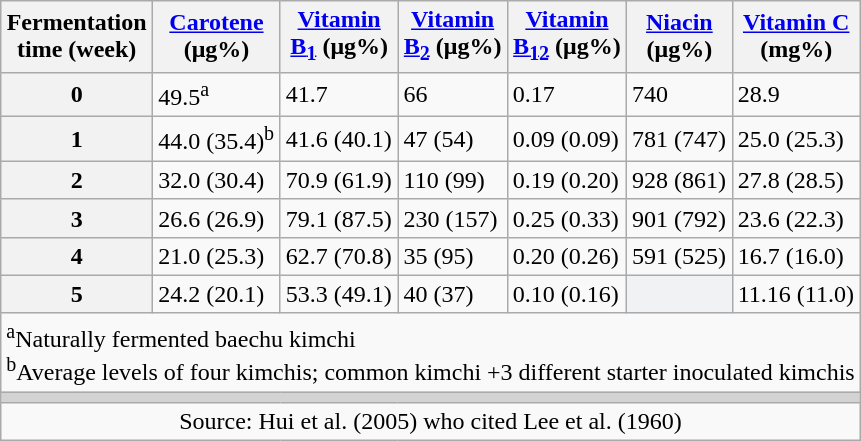<table class="wikitable">
<tr>
<th>Fermentation<br>time (week)</th>
<th><a href='#'>Carotene</a><br>(μg%)</th>
<th><a href='#'>Vitamin<br>B<sub>1</sub></a> (μg%)</th>
<th><a href='#'>Vitamin<br> B<sub>2</sub></a> (μg%)</th>
<th><a href='#'>Vitamin<br> B<sub>12</sub></a> (μg%)</th>
<th><a href='#'>Niacin</a><br>(μg%)</th>
<th><a href='#'>Vitamin C</a><br>(mg%)</th>
</tr>
<tr>
<th>0</th>
<td>49.5<sup>a</sup></td>
<td>41.7</td>
<td>66</td>
<td>0.17</td>
<td>740</td>
<td>28.9</td>
</tr>
<tr>
<th>1</th>
<td>44.0 (35.4)<sup>b</sup></td>
<td>41.6 (40.1)</td>
<td>47 (54)</td>
<td>0.09 (0.09)</td>
<td>781 (747)</td>
<td>25.0 (25.3)</td>
</tr>
<tr>
<th>2</th>
<td>32.0 (30.4)</td>
<td>70.9 (61.9)</td>
<td>110 (99)</td>
<td>0.19 (0.20)</td>
<td>928 (861)</td>
<td>27.8 (28.5)</td>
</tr>
<tr>
<th>3</th>
<td>26.6 (26.9)</td>
<td>79.1 (87.5)</td>
<td>230 (157)</td>
<td>0.25 (0.33)</td>
<td>901 (792)</td>
<td>23.6 (22.3)</td>
</tr>
<tr>
<th>4</th>
<td>21.0 (25.3)</td>
<td>62.7 (70.8)</td>
<td>35 (95)</td>
<td>0.20 (0.26)</td>
<td>591 (525)</td>
<td>16.7 (16.0)</td>
</tr>
<tr>
<th>5</th>
<td>24.2 (20.1)</td>
<td>53.3 (49.1)</td>
<td>40 (37)</td>
<td>0.10 (0.16)</td>
<td style="background-color: #f0f2f4;"></td>
<td>11.16 (11.0)</td>
</tr>
<tr>
<td colspan="8"><sup>a</sup>Naturally fermented baechu kimchi<br><sup>b</sup>Average levels of four kimchis; common kimchi +3 different starter inoculated kimchis</td>
</tr>
<tr class="sortbottom">
<td style="background-color: lightgray;" colspan="8"></td>
</tr>
<tr class="sortbottom">
<td colspan="8" style="text-align: center">Source: Hui et al. (2005) who cited Lee et al. (1960)</td>
</tr>
</table>
